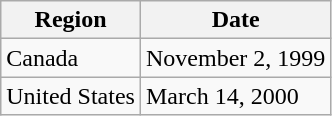<table class="wikitable">
<tr>
<th>Region</th>
<th>Date</th>
</tr>
<tr>
<td>Canada</td>
<td>November 2, 1999</td>
</tr>
<tr>
<td>United States</td>
<td>March 14, 2000</td>
</tr>
</table>
